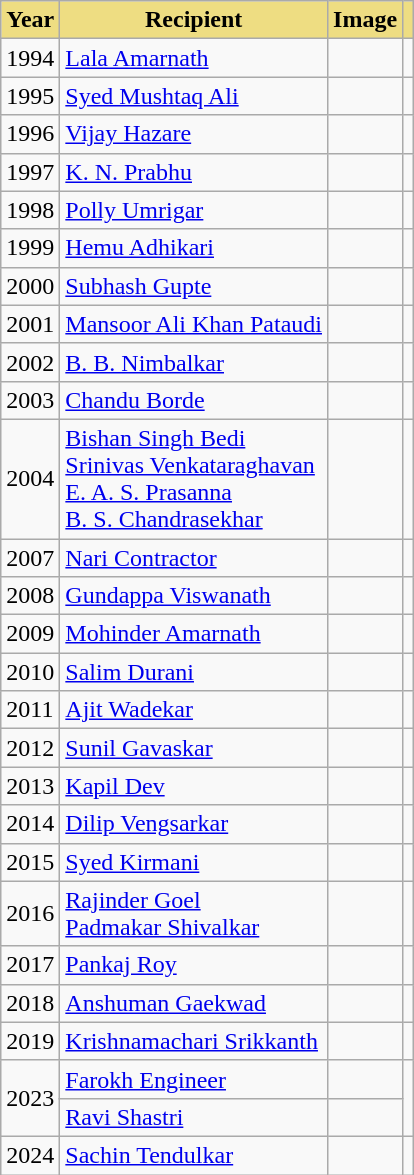<table class="wikitable sortable">
<tr>
<th style="background-color: #eedd82; color:black;">Year</th>
<th style="background-color: #eedd82; color:black;">Recipient</th>
<th style="background-color: #eedd82; color:black;">Image</th>
<th style="background-color: #eedd82; color:black;"></th>
</tr>
<tr>
<td>1994</td>
<td><a href='#'>Lala Amarnath</a></td>
<td></td>
<td></td>
</tr>
<tr>
<td>1995</td>
<td><a href='#'>Syed Mushtaq Ali</a></td>
<td></td>
<td></td>
</tr>
<tr>
<td>1996</td>
<td><a href='#'>Vijay Hazare</a></td>
<td></td>
<td></td>
</tr>
<tr>
<td>1997</td>
<td><a href='#'>K. N. Prabhu</a></td>
<td></td>
<td></td>
</tr>
<tr>
<td>1998</td>
<td><a href='#'>Polly Umrigar</a></td>
<td></td>
<td></td>
</tr>
<tr>
<td>1999</td>
<td><a href='#'>Hemu Adhikari</a></td>
<td></td>
<td></td>
</tr>
<tr>
<td>2000</td>
<td><a href='#'>Subhash Gupte</a></td>
<td></td>
<td></td>
</tr>
<tr>
<td>2001</td>
<td><a href='#'>Mansoor Ali Khan Pataudi</a></td>
<td></td>
<td></td>
</tr>
<tr>
<td>2002</td>
<td><a href='#'>B. B. Nimbalkar</a></td>
<td></td>
<td></td>
</tr>
<tr>
<td>2003</td>
<td><a href='#'>Chandu Borde</a></td>
<td></td>
<td></td>
</tr>
<tr>
<td>2004</td>
<td><a href='#'>Bishan Singh Bedi</a><br><a href='#'>Srinivas Venkataraghavan</a><br><a href='#'>E. A. S. Prasanna</a><br><a href='#'>B. S. Chandrasekhar</a></td>
<td></td>
<td></td>
</tr>
<tr>
<td>2007</td>
<td><a href='#'>Nari Contractor</a></td>
<td></td>
<td></td>
</tr>
<tr>
<td>2008</td>
<td><a href='#'>Gundappa Viswanath</a></td>
<td></td>
<td></td>
</tr>
<tr>
<td>2009</td>
<td><a href='#'>Mohinder Amarnath</a></td>
<td></td>
<td></td>
</tr>
<tr>
<td>2010</td>
<td><a href='#'>Salim Durani</a></td>
<td></td>
<td></td>
</tr>
<tr>
<td>2011</td>
<td><a href='#'>Ajit Wadekar</a></td>
<td></td>
<td></td>
</tr>
<tr>
<td>2012</td>
<td><a href='#'>Sunil Gavaskar</a></td>
<td></td>
<td></td>
</tr>
<tr>
<td>2013</td>
<td><a href='#'>Kapil Dev</a></td>
<td></td>
<td></td>
</tr>
<tr>
<td>2014</td>
<td><a href='#'>Dilip Vengsarkar</a></td>
<td></td>
<td></td>
</tr>
<tr>
<td>2015</td>
<td><a href='#'>Syed Kirmani</a></td>
<td></td>
<td></td>
</tr>
<tr>
<td>2016</td>
<td><a href='#'>Rajinder Goel</a><br><a href='#'>Padmakar Shivalkar</a></td>
<td></td>
<td></td>
</tr>
<tr>
<td>2017</td>
<td><a href='#'>Pankaj Roy</a></td>
<td></td>
<td></td>
</tr>
<tr>
<td>2018</td>
<td><a href='#'>Anshuman Gaekwad</a></td>
<td></td>
<td></td>
</tr>
<tr>
<td>2019</td>
<td><a href='#'>Krishnamachari Srikkanth</a></td>
<td></td>
<td></td>
</tr>
<tr>
<td rowspan=2>2023</td>
<td><a href='#'>Farokh Engineer</a></td>
<td></td>
<td rowspan=2></td>
</tr>
<tr>
<td><a href='#'>Ravi Shastri</a></td>
<td></td>
</tr>
<tr>
<td>2024</td>
<td><a href='#'>Sachin Tendulkar</a></td>
<td></td>
<td rowspan=2></td>
</tr>
</table>
